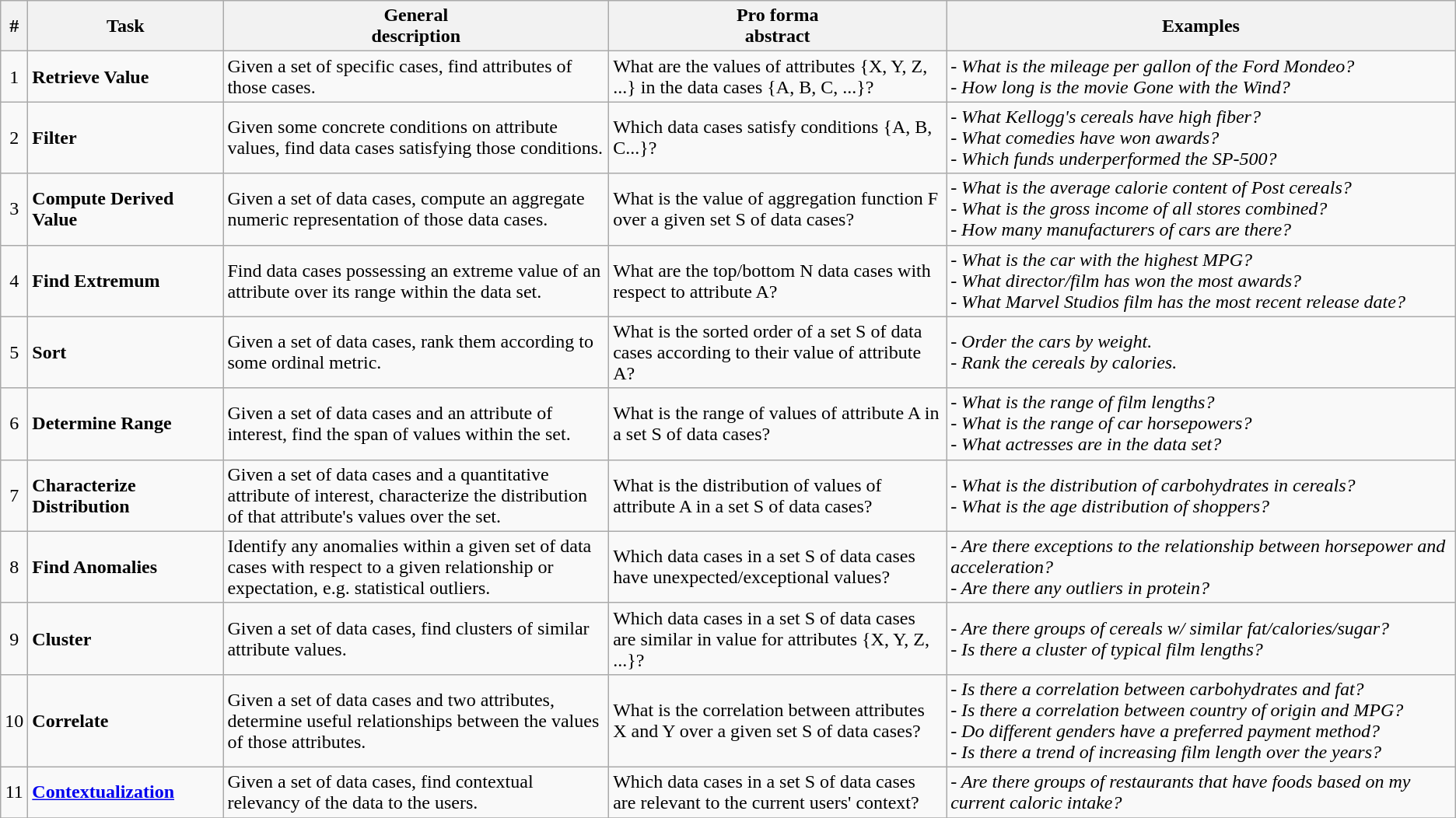<table class="wikitable">
<tr>
<th align="center">#</th>
<th width="160">Task</th>
<th>General<br>description</th>
<th>Pro forma<br>abstract</th>
<th width="35%">Examples</th>
</tr>
<tr>
<td align="center">1</td>
<td><strong>Retrieve Value</strong></td>
<td>Given a set of specific cases, find attributes of those cases.</td>
<td>What are the values of attributes {X, Y, Z, ...} in the data cases {A, B, C, ...}?</td>
<td><em>- What is the mileage per gallon of the Ford Mondeo?</em><br><em>- How long is the movie Gone with the Wind?</em></td>
</tr>
<tr>
<td align="center">2</td>
<td><strong> Filter</strong></td>
<td>Given some concrete conditions on attribute values, find data cases satisfying those conditions.</td>
<td>Which data cases satisfy conditions {A, B, C...}?</td>
<td><em>- What Kellogg's cereals have high fiber?</em><br><em>- What comedies have won awards?</em><br><em>- Which funds underperformed the SP-500?</em></td>
</tr>
<tr>
<td align="center">3</td>
<td><strong>Compute Derived Value</strong></td>
<td>Given a set of data cases, compute an aggregate numeric representation of those data cases.</td>
<td>What is the value of aggregation function F over a given set S of data cases?</td>
<td><em>- What is the average calorie content of Post cereals?</em><br><em>- What is the gross income of all stores combined?</em><br><em>- How many manufacturers of cars are there?</em></td>
</tr>
<tr>
<td align="center">4</td>
<td><strong>Find Extremum</strong></td>
<td>Find data cases possessing an extreme value of an attribute over its range within the data set.</td>
<td>What are the top/bottom N data cases with respect to attribute A?</td>
<td><em>- What is the car with the highest MPG?</em><br><em>- What director/film has won the most awards?</em><br><em>- What Marvel Studios film has the most recent release date?</em></td>
</tr>
<tr>
<td align="center">5</td>
<td><strong>Sort</strong></td>
<td>Given a set of data cases, rank them according to some ordinal metric.</td>
<td>What is the sorted order of a set S of data cases according to their value of attribute A?</td>
<td><em>- Order the cars by weight.</em><br><em>- Rank the cereals by calories.</em></td>
</tr>
<tr>
<td align="center">6</td>
<td><strong>Determine Range</strong></td>
<td>Given a set of data cases and an attribute of interest, find the span of values within the set.</td>
<td>What is the range of values of attribute A in a set S of data cases?</td>
<td><em>- What is the range of film lengths?</em><br><em>- What is the range of car horsepowers?</em><br><em>- What actresses are in the data set?</em></td>
</tr>
<tr>
<td align="center">7</td>
<td><strong>Characterize Distribution</strong></td>
<td>Given a set of data cases and a quantitative attribute of interest, characterize the distribution of that attribute's values over the set.</td>
<td>What is the distribution of values of attribute A in a set S of data cases?</td>
<td><em>- What is the distribution of carbohydrates in cereals?</em><br><em>- What is the age distribution of shoppers?</em></td>
</tr>
<tr>
<td align="center">8</td>
<td><strong>Find Anomalies</strong></td>
<td>Identify any anomalies within a given set of data cases with respect to a given relationship or expectation, e.g. statistical outliers.</td>
<td>Which data cases in a set S of data cases have unexpected/exceptional values?</td>
<td><em>- Are there exceptions to the relationship between horsepower and acceleration?</em><br><em>- Are there any outliers in protein?</em></td>
</tr>
<tr>
<td align="center">9</td>
<td><strong>Cluster</strong></td>
<td>Given a set of data cases, find clusters of similar attribute values.</td>
<td>Which data cases in a set S of data cases are similar in value for attributes {X, Y, Z, ...}?</td>
<td><em>- Are there groups of cereals w/ similar fat/calories/sugar?</em><br><em>- Is there a cluster of typical film lengths?</em></td>
</tr>
<tr>
<td align="center">10</td>
<td><strong>Correlate</strong></td>
<td>Given a set of data cases and two attributes, determine useful relationships between the values of those attributes.</td>
<td>What is the correlation between attributes X and Y over a given set S of data cases?</td>
<td><em>- Is there a correlation between carbohydrates and fat?</em><br><em>- Is there a correlation between country of origin and MPG?</em><br><em>- Do different genders have a preferred payment method?</em><br><em>- Is there a trend of increasing film length over the years?</em></td>
</tr>
<tr>
<td align="center">11</td>
<td><strong><a href='#'>Contextualization</a></strong></td>
<td>Given a set of data cases, find contextual relevancy of the data to the users.</td>
<td>Which data cases in a set S of data cases are relevant to the current users' context?</td>
<td><em>- Are there groups of restaurants that have foods based on my current caloric intake?</em></td>
</tr>
<tr>
</tr>
</table>
